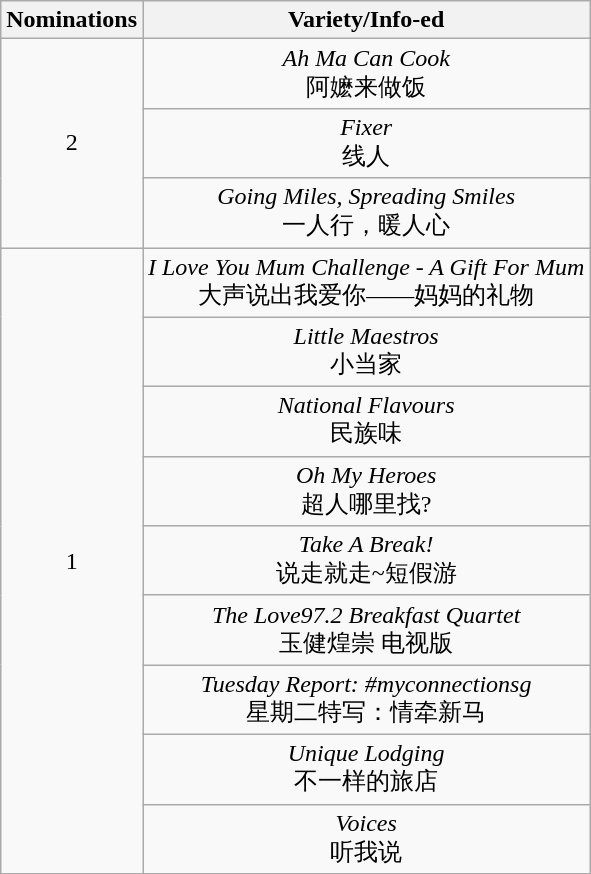<table class="wikitable plainrowheaders" style="text-align: center">
<tr>
<th scope="col" style="width:55px;">Nominations</th>
<th scope="col" style="text-align:center;">Variety/Info-ed</th>
</tr>
<tr>
<td rowspan=3 scope=row style="text-align:center">2</td>
<td><em>Ah Ma Can Cook</em><br>阿嬷来做饭</td>
</tr>
<tr>
<td><em>Fixer</em><br>线人</td>
</tr>
<tr>
<td><em>Going Miles, Spreading Smiles</em><br>一人行，暖人心</td>
</tr>
<tr>
<td rowspan=9 scope=row style="text-align:center">1</td>
<td><em>I Love You Mum Challenge - A Gift For Mum</em><br>大声说出我爱你——妈妈的礼物</td>
</tr>
<tr>
<td><em>Little Maestros</em><br>小当家</td>
</tr>
<tr>
<td><em>National Flavours</em><br>民族味</td>
</tr>
<tr>
<td><em>Oh My Heroes</em><br>超人哪里找?</td>
</tr>
<tr>
<td><em>Take A Break!</em><br>说走就走~短假游</td>
</tr>
<tr>
<td><em>The Love97.2 Breakfast Quartet</em><br>玉健煌崇 电视版</td>
</tr>
<tr>
<td><em>Tuesday Report: #myconnectionsg</em><br>星期二特写：情牵新马</td>
</tr>
<tr>
<td><em>Unique Lodging</em><br>不一样的旅店</td>
</tr>
<tr>
<td><em>Voices</em><br>听我说</td>
</tr>
<tr>
</tr>
</table>
